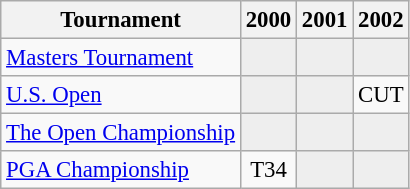<table class="wikitable" style="font-size:95%;text-align:center;">
<tr>
<th>Tournament</th>
<th>2000</th>
<th>2001</th>
<th>2002</th>
</tr>
<tr>
<td align=left><a href='#'>Masters Tournament</a></td>
<td style="background:#eeeeee;"></td>
<td style="background:#eeeeee;"></td>
<td style="background:#eeeeee;"></td>
</tr>
<tr>
<td align=left><a href='#'>U.S. Open</a></td>
<td style="background:#eeeeee;"></td>
<td style="background:#eeeeee;"></td>
<td>CUT</td>
</tr>
<tr>
<td align=left><a href='#'>The Open Championship</a></td>
<td style="background:#eeeeee;"></td>
<td style="background:#eeeeee;"></td>
<td style="background:#eeeeee;"></td>
</tr>
<tr>
<td align=left><a href='#'>PGA Championship</a></td>
<td>T34</td>
<td style="background:#eeeeee;"></td>
<td style="background:#eeeeee;"></td>
</tr>
</table>
